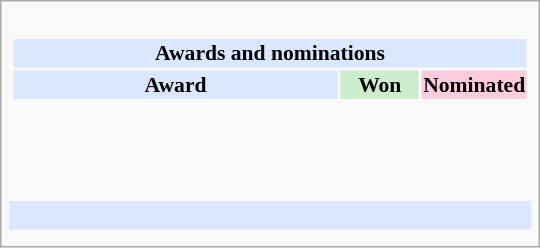<table class="infobox" style="width: 25em; text-align: left; font-size: 90%; vertical-align: middle;">
<tr>
<td colspan=3><br><table class="collapsible collapsed" style="width:100%;">
<tr>
<th colspan="3" style="background:#d9e8ff; text-align:center;">Awards and nominations</th>
</tr>
<tr style="background:#d9e8ff; text-align:center; text-align:center;">
<td><strong>Award</strong></td>
<td style="background:#cec; text-size:0.9em; width:50px;"><strong>Won</strong></td>
<td style="background:#fcd; text-size:0.9em; width:50px;"><strong>Nominated</strong></td>
</tr>
<tr>
<td style="text-align:center;"><br></td>
<td></td>
<td></td>
</tr>
<tr>
<td style="text-align:center;"><br></td>
<td></td>
<td></td>
</tr>
<tr>
<td style="text-align:center;"><br></td>
<td></td>
<td></td>
</tr>
</table>
</td>
</tr>
<tr style="background:#d9e8ff;">
<td style="text-align:center;" colspan="3"><br></td>
</tr>
<tr>
<td></td>
<td></td>
<td></td>
</tr>
<tr>
</tr>
</table>
